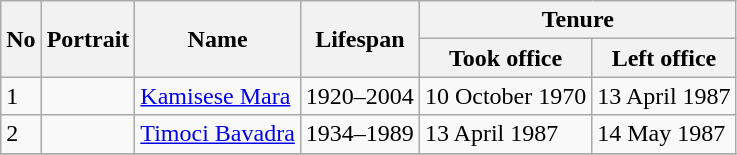<table class="wikitable">
<tr>
<th scope="col" rowspan="2">No</th>
<th scope="col" rowspan="2">Portrait</th>
<th scope="col" rowspan="2">Name</th>
<th scope="col" rowspan="2">Lifespan</th>
<th scope="col" colspan="2">Tenure</th>
</tr>
<tr>
<th scope="col">Took office</th>
<th scope="col">Left office</th>
</tr>
<tr>
<td>1</td>
<td></td>
<td><a href='#'>Kamisese Mara</a></td>
<td>1920–2004</td>
<td>10 October 1970</td>
<td>13 April 1987</td>
</tr>
<tr>
<td>2</td>
<td></td>
<td><a href='#'>Timoci Bavadra</a></td>
<td>1934–1989</td>
<td>13 April 1987</td>
<td>14 May 1987</td>
</tr>
<tr>
</tr>
</table>
